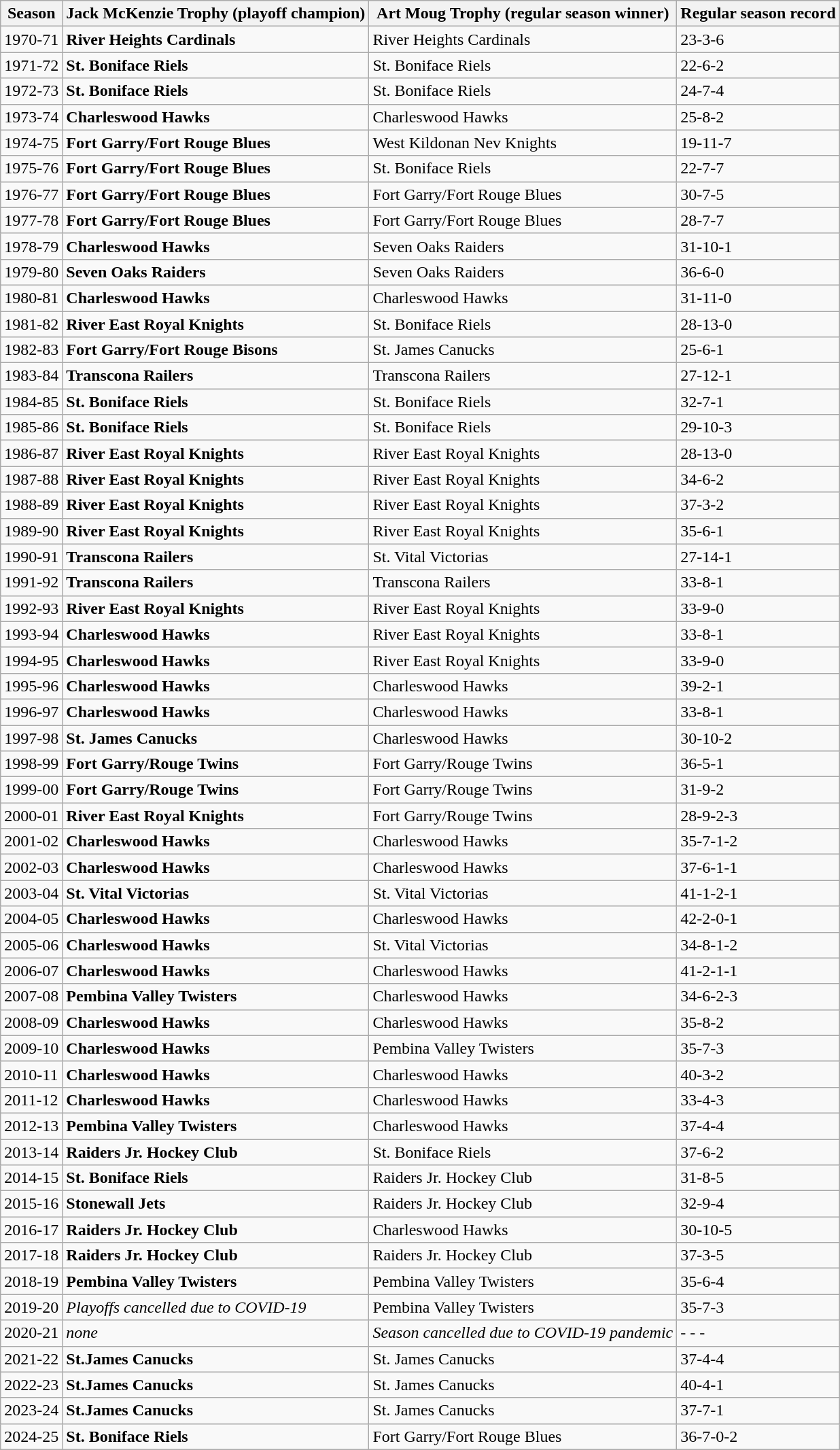<table class="wikitable">
<tr>
<th>Season</th>
<th>Jack McKenzie Trophy (playoff champion)</th>
<th>Art Moug Trophy (regular season winner)</th>
<th>Regular season record</th>
</tr>
<tr>
<td>1970-71</td>
<td><strong>River Heights Cardinals</strong></td>
<td>River Heights Cardinals</td>
<td>23-3-6</td>
</tr>
<tr>
<td>1971-72</td>
<td><strong>St. Boniface Riels</strong></td>
<td>St. Boniface Riels</td>
<td>22-6-2</td>
</tr>
<tr>
<td>1972-73</td>
<td><strong>St. Boniface Riels</strong></td>
<td>St. Boniface Riels</td>
<td>24-7-4</td>
</tr>
<tr>
<td>1973-74</td>
<td><strong>Charleswood Hawks</strong></td>
<td>Charleswood Hawks</td>
<td>25-8-2</td>
</tr>
<tr>
<td>1974-75</td>
<td><strong>Fort Garry/Fort Rouge Blues</strong></td>
<td>West Kildonan Nev Knights</td>
<td>19-11-7</td>
</tr>
<tr>
<td>1975-76</td>
<td><strong>Fort Garry/Fort Rouge Blues</strong></td>
<td>St. Boniface Riels</td>
<td>22-7-7</td>
</tr>
<tr>
<td>1976-77</td>
<td><strong>Fort Garry/Fort Rouge Blues</strong></td>
<td>Fort Garry/Fort Rouge Blues</td>
<td>30-7-5</td>
</tr>
<tr>
<td>1977-78</td>
<td><strong>Fort Garry/Fort Rouge Blues</strong></td>
<td>Fort Garry/Fort Rouge Blues</td>
<td>28-7-7</td>
</tr>
<tr>
<td>1978-79</td>
<td><strong>Charleswood Hawks</strong></td>
<td>Seven Oaks Raiders</td>
<td>31-10-1</td>
</tr>
<tr>
<td>1979-80</td>
<td><strong>Seven Oaks Raiders</strong></td>
<td>Seven Oaks Raiders</td>
<td>36-6-0</td>
</tr>
<tr>
<td>1980-81</td>
<td><strong>Charleswood Hawks</strong></td>
<td>Charleswood Hawks</td>
<td>31-11-0</td>
</tr>
<tr>
<td>1981-82</td>
<td><strong>River East Royal Knights</strong></td>
<td>St. Boniface Riels</td>
<td>28-13-0</td>
</tr>
<tr>
<td>1982-83</td>
<td><strong>Fort Garry/Fort Rouge Bisons</strong></td>
<td>St. James Canucks</td>
<td>25-6-1</td>
</tr>
<tr>
<td>1983-84</td>
<td><strong>Transcona Railers</strong></td>
<td>Transcona Railers</td>
<td>27-12-1</td>
</tr>
<tr>
<td>1984-85</td>
<td><strong>St. Boniface Riels</strong></td>
<td>St. Boniface Riels</td>
<td>32-7-1</td>
</tr>
<tr>
<td>1985-86</td>
<td><strong>St. Boniface Riels</strong></td>
<td>St. Boniface Riels</td>
<td>29-10-3</td>
</tr>
<tr>
<td>1986-87</td>
<td><strong>River East Royal Knights</strong></td>
<td>River East Royal Knights</td>
<td>28-13-0</td>
</tr>
<tr>
<td>1987-88</td>
<td><strong>River East Royal Knights</strong></td>
<td>River East Royal Knights</td>
<td>34-6-2</td>
</tr>
<tr>
<td>1988-89</td>
<td><strong>River East Royal Knights</strong></td>
<td>River East Royal Knights</td>
<td>37-3-2</td>
</tr>
<tr>
<td>1989-90</td>
<td><strong>River East Royal Knights</strong></td>
<td>River East Royal Knights</td>
<td>35-6-1</td>
</tr>
<tr>
<td>1990-91</td>
<td><strong>Transcona Railers</strong></td>
<td>St. Vital Victorias</td>
<td>27-14-1</td>
</tr>
<tr>
<td>1991-92</td>
<td><strong>Transcona Railers</strong></td>
<td>Transcona Railers</td>
<td>33-8-1</td>
</tr>
<tr>
<td>1992-93</td>
<td><strong>River East Royal Knights</strong></td>
<td>River East Royal Knights</td>
<td>33-9-0</td>
</tr>
<tr>
<td>1993-94</td>
<td><strong>Charleswood Hawks</strong></td>
<td>River East Royal Knights</td>
<td>33-8-1</td>
</tr>
<tr>
<td>1994-95</td>
<td><strong>Charleswood Hawks</strong></td>
<td>River East Royal Knights</td>
<td>33-9-0</td>
</tr>
<tr>
<td>1995-96</td>
<td><strong>Charleswood Hawks</strong></td>
<td>Charleswood Hawks</td>
<td>39-2-1</td>
</tr>
<tr>
<td>1996-97</td>
<td><strong>Charleswood Hawks</strong></td>
<td>Charleswood Hawks</td>
<td>33-8-1</td>
</tr>
<tr>
<td>1997-98</td>
<td><strong>St. James Canucks</strong></td>
<td>Charleswood Hawks</td>
<td>30-10-2</td>
</tr>
<tr>
<td>1998-99</td>
<td><strong>Fort Garry/Rouge Twins</strong></td>
<td>Fort Garry/Rouge Twins</td>
<td>36-5-1</td>
</tr>
<tr>
<td>1999-00</td>
<td><strong>Fort Garry/Rouge Twins</strong></td>
<td>Fort Garry/Rouge Twins</td>
<td>31-9-2</td>
</tr>
<tr>
<td>2000-01</td>
<td><strong>River East Royal Knights</strong></td>
<td>Fort Garry/Rouge Twins</td>
<td>28-9-2-3</td>
</tr>
<tr>
<td>2001-02</td>
<td><strong>Charleswood Hawks</strong></td>
<td>Charleswood Hawks</td>
<td>35-7-1-2</td>
</tr>
<tr>
<td>2002-03</td>
<td><strong>Charleswood Hawks</strong></td>
<td>Charleswood Hawks</td>
<td>37-6-1-1</td>
</tr>
<tr>
<td>2003-04</td>
<td><strong>St. Vital Victorias</strong></td>
<td>St. Vital Victorias</td>
<td>41-1-2-1</td>
</tr>
<tr>
<td>2004-05</td>
<td><strong>Charleswood Hawks</strong></td>
<td>Charleswood Hawks</td>
<td>42-2-0-1</td>
</tr>
<tr>
<td>2005-06</td>
<td><strong>Charleswood Hawks</strong></td>
<td>St. Vital Victorias</td>
<td>34-8-1-2</td>
</tr>
<tr>
<td>2006-07</td>
<td><strong>Charleswood Hawks</strong></td>
<td>Charleswood Hawks</td>
<td>41-2-1-1</td>
</tr>
<tr>
<td>2007-08</td>
<td><strong>Pembina Valley Twisters</strong></td>
<td>Charleswood Hawks</td>
<td>34-6-2-3</td>
</tr>
<tr>
<td>2008-09</td>
<td><strong>Charleswood Hawks</strong></td>
<td>Charleswood Hawks</td>
<td>35-8-2</td>
</tr>
<tr>
<td>2009-10</td>
<td><strong>Charleswood Hawks</strong></td>
<td>Pembina Valley Twisters</td>
<td>35-7-3</td>
</tr>
<tr>
<td>2010-11</td>
<td><strong>Charleswood Hawks</strong></td>
<td>Charleswood Hawks</td>
<td>40-3-2</td>
</tr>
<tr>
<td>2011-12</td>
<td><strong>Charleswood Hawks</strong></td>
<td>Charleswood Hawks</td>
<td>33-4-3</td>
</tr>
<tr>
<td>2012-13</td>
<td><strong>Pembina Valley Twisters</strong></td>
<td>Charleswood Hawks</td>
<td>37-4-4</td>
</tr>
<tr>
<td>2013-14</td>
<td><strong>Raiders Jr. Hockey Club</strong></td>
<td>St. Boniface Riels</td>
<td>37-6-2</td>
</tr>
<tr>
<td>2014-15</td>
<td><strong>St. Boniface Riels</strong></td>
<td>Raiders Jr. Hockey Club</td>
<td>31-8-5</td>
</tr>
<tr>
<td>2015-16</td>
<td><strong>Stonewall Jets</strong></td>
<td>Raiders Jr. Hockey Club</td>
<td>32-9-4</td>
</tr>
<tr>
<td>2016-17</td>
<td><strong>Raiders Jr. Hockey Club</strong></td>
<td>Charleswood Hawks</td>
<td>30-10-5</td>
</tr>
<tr>
<td>2017-18</td>
<td><strong>Raiders Jr. Hockey Club</strong></td>
<td>Raiders Jr. Hockey Club</td>
<td>37-3-5</td>
</tr>
<tr>
<td>2018-19</td>
<td><strong>Pembina Valley Twisters</strong></td>
<td>Pembina Valley Twisters</td>
<td>35-6-4</td>
</tr>
<tr>
<td>2019-20</td>
<td><em>Playoffs cancelled due to COVID-19</em></td>
<td>Pembina Valley Twisters</td>
<td>35-7-3</td>
</tr>
<tr>
<td>2020-21</td>
<td><em>none</em></td>
<td><em>Season cancelled due to COVID-19 pandemic</em></td>
<td>- - -</td>
</tr>
<tr>
<td>2021-22</td>
<td><strong>St.James Canucks</strong></td>
<td>St. James Canucks</td>
<td>37-4-4</td>
</tr>
<tr>
<td>2022-23</td>
<td><strong>St.James Canucks</strong></td>
<td>St. James Canucks</td>
<td>40-4-1</td>
</tr>
<tr>
<td>2023-24</td>
<td><strong>St.James Canucks</strong></td>
<td>St. James Canucks</td>
<td>37-7-1</td>
</tr>
<tr>
<td>2024-25</td>
<td><strong>St. Boniface Riels</strong></td>
<td>Fort Garry/Fort Rouge Blues</td>
<td>36-7-0-2</td>
</tr>
</table>
